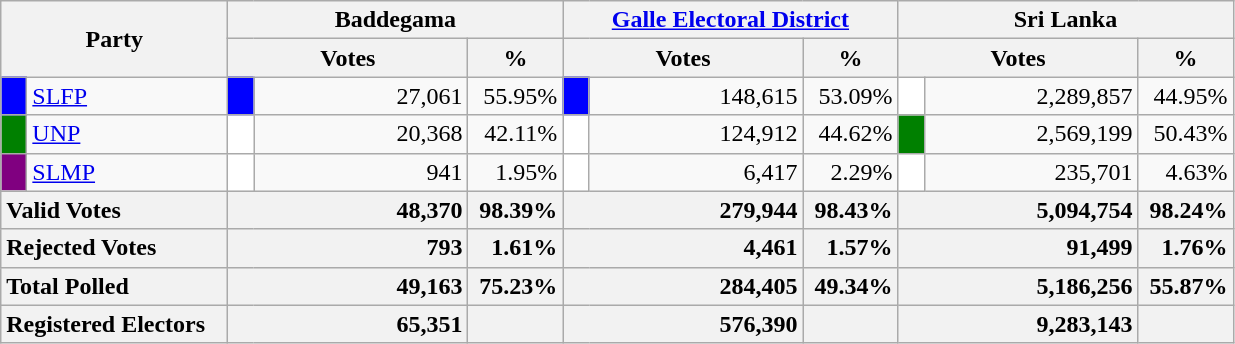<table class="wikitable">
<tr>
<th colspan="2" width="144px"rowspan="2">Party</th>
<th colspan="3" width="216px">Baddegama</th>
<th colspan="3" width="216px"><a href='#'>Galle Electoral District</a></th>
<th colspan="3" width="216px">Sri Lanka</th>
</tr>
<tr>
<th colspan="2" width="144px">Votes</th>
<th>%</th>
<th colspan="2" width="144px">Votes</th>
<th>%</th>
<th colspan="2" width="144px">Votes</th>
<th>%</th>
</tr>
<tr>
<td style="background-color:blue;" width="10px"></td>
<td style="text-align:left;"><a href='#'>SLFP</a></td>
<td style="background-color:blue;" width="10px"></td>
<td style="text-align:right;">27,061</td>
<td style="text-align:right;">55.95%</td>
<td style="background-color:blue;" width="10px"></td>
<td style="text-align:right;">148,615</td>
<td style="text-align:right;">53.09%</td>
<td style="background-color:white;" width="10px"></td>
<td style="text-align:right;">2,289,857</td>
<td style="text-align:right;">44.95%</td>
</tr>
<tr>
<td style="background-color:green;" width="10px"></td>
<td style="text-align:left;"><a href='#'>UNP</a></td>
<td style="background-color:white;" width="10px"></td>
<td style="text-align:right;">20,368</td>
<td style="text-align:right;">42.11%</td>
<td style="background-color:white;" width="10px"></td>
<td style="text-align:right;">124,912</td>
<td style="text-align:right;">44.62%</td>
<td style="background-color:green;" width="10px"></td>
<td style="text-align:right;">2,569,199</td>
<td style="text-align:right;">50.43%</td>
</tr>
<tr>
<td style="background-color:purple;" width="10px"></td>
<td style="text-align:left;"><a href='#'>SLMP</a></td>
<td style="background-color:white;" width="10px"></td>
<td style="text-align:right;">941</td>
<td style="text-align:right;">1.95%</td>
<td style="background-color:white;" width="10px"></td>
<td style="text-align:right;">6,417</td>
<td style="text-align:right;">2.29%</td>
<td style="background-color:white;" width="10px"></td>
<td style="text-align:right;">235,701</td>
<td style="text-align:right;">4.63%</td>
</tr>
<tr>
<th colspan="2" width="144px"style="text-align:left;">Valid Votes</th>
<th style="text-align:right;"colspan="2" width="144px">48,370</th>
<th style="text-align:right;">98.39%</th>
<th style="text-align:right;"colspan="2" width="144px">279,944</th>
<th style="text-align:right;">98.43%</th>
<th style="text-align:right;"colspan="2" width="144px">5,094,754</th>
<th style="text-align:right;">98.24%</th>
</tr>
<tr>
<th colspan="2" width="144px"style="text-align:left;">Rejected Votes</th>
<th style="text-align:right;"colspan="2" width="144px">793</th>
<th style="text-align:right;">1.61%</th>
<th style="text-align:right;"colspan="2" width="144px">4,461</th>
<th style="text-align:right;">1.57%</th>
<th style="text-align:right;"colspan="2" width="144px">91,499</th>
<th style="text-align:right;">1.76%</th>
</tr>
<tr>
<th colspan="2" width="144px"style="text-align:left;">Total Polled</th>
<th style="text-align:right;"colspan="2" width="144px">49,163</th>
<th style="text-align:right;">75.23%</th>
<th style="text-align:right;"colspan="2" width="144px">284,405</th>
<th style="text-align:right;">49.34%</th>
<th style="text-align:right;"colspan="2" width="144px">5,186,256</th>
<th style="text-align:right;">55.87%</th>
</tr>
<tr>
<th colspan="2" width="144px"style="text-align:left;">Registered Electors</th>
<th style="text-align:right;"colspan="2" width="144px">65,351</th>
<th></th>
<th style="text-align:right;"colspan="2" width="144px">576,390</th>
<th></th>
<th style="text-align:right;"colspan="2" width="144px">9,283,143</th>
<th></th>
</tr>
</table>
